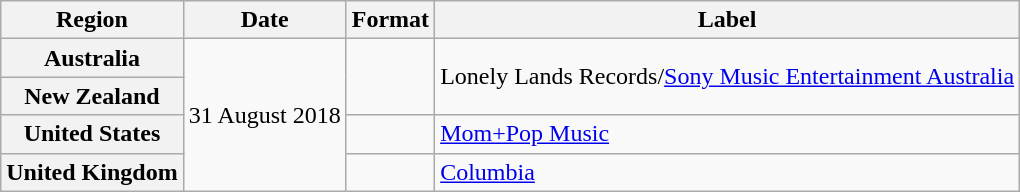<table class="wikitable plainrowheaders">
<tr>
<th>Region</th>
<th>Date</th>
<th>Format</th>
<th>Label</th>
</tr>
<tr>
<th scope="row">Australia</th>
<td rowspan="4">31 August 2018</td>
<td rowspan="2"></td>
<td rowspan="2">Lonely Lands Records/<a href='#'>Sony Music Entertainment Australia</a></td>
</tr>
<tr>
<th scope="row">New Zealand</th>
</tr>
<tr>
<th scope="row">United States</th>
<td></td>
<td><a href='#'>Mom+Pop Music</a></td>
</tr>
<tr>
<th scope="row">United Kingdom</th>
<td></td>
<td><a href='#'>Columbia</a></td>
</tr>
</table>
